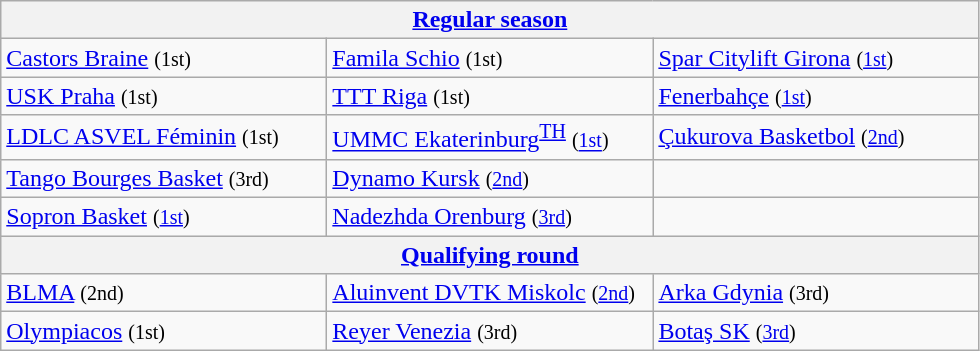<table class="wikitable" style="white-space: nowrap;">
<tr>
<th colspan=3><a href='#'>Regular season</a></th>
</tr>
<tr>
<td width=210> <a href='#'>Castors Braine</a> <small>(1st)</small></td>
<td width=210> <a href='#'>Famila Schio</a> <small>(1st)</small></td>
<td width=210> <a href='#'>Spar Citylift Girona</a> <small>(<a href='#'>1st</a>)</small></td>
</tr>
<tr>
<td> <a href='#'>USK Praha</a> <small>(1st)</small></td>
<td> <a href='#'>TTT Riga</a> <small>(1st)</small></td>
<td> <a href='#'>Fenerbahçe</a> <small>(<a href='#'>1st</a>)</small></td>
</tr>
<tr>
<td> <a href='#'>LDLC ASVEL Féminin</a> <small>(1st)</small></td>
<td> <a href='#'>UMMC Ekaterinburg</a><sup><a href='#'>TH</a></sup> <small>(<a href='#'>1st</a>)</small></td>
<td> <a href='#'>Çukurova Basketbol</a> <small>(<a href='#'>2nd</a>)</small></td>
</tr>
<tr>
<td> <a href='#'>Tango Bourges Basket</a> <small>(3rd)</small></td>
<td> <a href='#'>Dynamo Kursk</a> <small>(<a href='#'>2nd</a>)</small></td>
<td></td>
</tr>
<tr>
<td> <a href='#'>Sopron Basket</a> <small>(<a href='#'>1st</a>)</small></td>
<td> <a href='#'>Nadezhda Orenburg</a> <small>(<a href='#'>3rd</a>)</small></td>
<td></td>
</tr>
<tr>
<th colspan=3><a href='#'>Qualifying round</a></th>
</tr>
<tr>
<td> <a href='#'>BLMA</a> <small>(2nd)</small></td>
<td> <a href='#'>Aluinvent DVTK Miskolc</a> <small>(<a href='#'>2nd</a>)</small></td>
<td> <a href='#'>Arka Gdynia</a> <small>(3rd)</small></td>
</tr>
<tr>
<td> <a href='#'>Olympiacos</a> <small>(1st)</small></td>
<td> <a href='#'>Reyer Venezia</a> <small>(3rd)</small></td>
<td> <a href='#'>Botaş SK</a> <small>(<a href='#'>3rd</a>)</small></td>
</tr>
</table>
